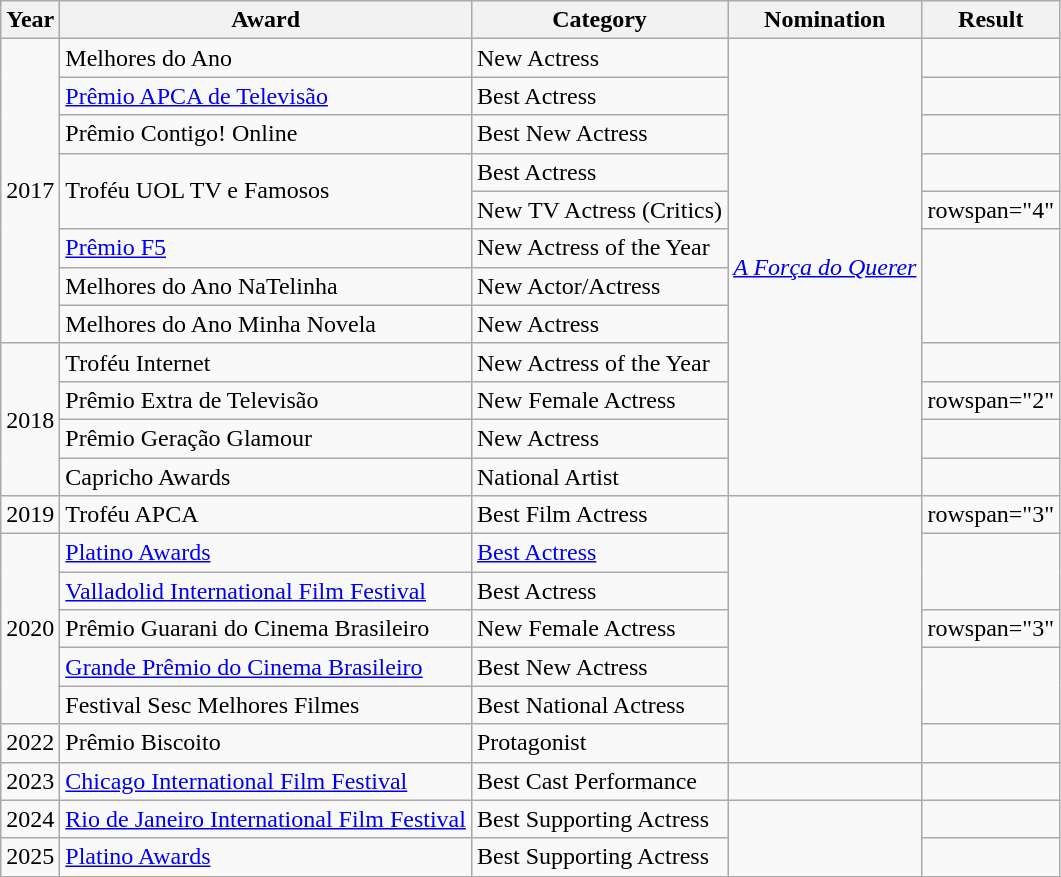<table class="wikitable">
<tr>
<th>Year</th>
<th>Award</th>
<th>Category</th>
<th>Nomination</th>
<th>Result</th>
</tr>
<tr>
<td rowspan="8">2017</td>
<td>Melhores do Ano</td>
<td>New Actress</td>
<td rowspan="12"><em><a href='#'>A Força do Querer</a></em></td>
<td></td>
</tr>
<tr>
<td><a href='#'>Prêmio APCA de Televisão</a></td>
<td>Best Actress</td>
<td></td>
</tr>
<tr>
<td>Prêmio Contigo! Online</td>
<td>Best New Actress</td>
<td></td>
</tr>
<tr>
<td rowspan="2">Troféu UOL TV e Famosos</td>
<td>Best Actress</td>
<td></td>
</tr>
<tr>
<td>New TV Actress (Critics)</td>
<td>rowspan="4" </td>
</tr>
<tr>
<td><a href='#'>Prêmio F5</a></td>
<td>New Actress of the Year</td>
</tr>
<tr>
<td>Melhores do Ano NaTelinha</td>
<td>New Actor/Actress</td>
</tr>
<tr>
<td>Melhores do Ano Minha Novela</td>
<td>New Actress</td>
</tr>
<tr>
<td rowspan="4">2018</td>
<td>Troféu Internet</td>
<td>New Actress of the Year</td>
<td></td>
</tr>
<tr>
<td>Prêmio Extra de Televisão</td>
<td>New Female Actress</td>
<td>rowspan="2" </td>
</tr>
<tr>
<td>Prêmio Geração Glamour</td>
<td>New Actress</td>
</tr>
<tr>
<td>Capricho Awards</td>
<td>National Artist</td>
<td></td>
</tr>
<tr>
<td>2019</td>
<td>Troféu APCA</td>
<td>Best Film Actress</td>
<td rowspan="7"></td>
<td>rowspan="3" </td>
</tr>
<tr>
<td rowspan="5">2020</td>
<td><a href='#'>Platino Awards</a></td>
<td><a href='#'>Best Actress</a></td>
</tr>
<tr>
<td><a href='#'>Valladolid International Film Festival</a></td>
<td>Best Actress</td>
</tr>
<tr>
<td>Prêmio Guarani do Cinema Brasileiro</td>
<td>New Female Actress</td>
<td>rowspan="3" </td>
</tr>
<tr>
<td><a href='#'>Grande Prêmio do Cinema Brasileiro</a></td>
<td>Best New Actress</td>
</tr>
<tr>
<td>Festival Sesc Melhores Filmes</td>
<td>Best National Actress</td>
</tr>
<tr>
<td>2022</td>
<td>Prêmio Biscoito</td>
<td>Protagonist</td>
<td></td>
</tr>
<tr>
<td>2023</td>
<td><a href='#'>Chicago International Film Festival</a></td>
<td>Best Cast Performance</td>
<td></td>
<td></td>
</tr>
<tr>
<td>2024</td>
<td><a href='#'>Rio de Janeiro International Film Festival</a></td>
<td>Best Supporting Actress</td>
<td rowspan="2"></td>
<td></td>
</tr>
<tr>
<td>2025</td>
<td><a href='#'>Platino Awards</a></td>
<td>Best Supporting Actress</td>
<td></td>
</tr>
</table>
